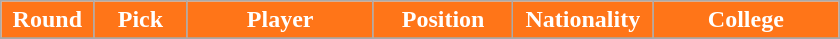<table class="wikitable sortable sortable">
<tr>
<th style="background:#FF7518;color:#FFFFFF;" width="10%">Round</th>
<th style="background:#FF7518;color:#FFFFFF;" width="10%">Pick</th>
<th style="background:#FF7518;color:#FFFFFF;" width="20%">Player</th>
<th style="background:#FF7518;color:#FFFFFF;" width="15%">Position</th>
<th style="background:#FF7518;color:#FFFFFF;" width="15%">Nationality</th>
<th style="background:#FF7518;color:#FFFFFF;" width="20%">College</th>
</tr>
<tr>
</tr>
</table>
